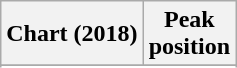<table class="wikitable sortable plainrowheaders" style="text-align:center">
<tr>
<th scope="col">Chart (2018)</th>
<th scope="col">Peak<br>position</th>
</tr>
<tr>
</tr>
<tr>
</tr>
<tr>
</tr>
<tr>
</tr>
<tr>
</tr>
<tr>
</tr>
<tr>
</tr>
<tr>
</tr>
<tr>
</tr>
<tr>
</tr>
<tr>
</tr>
<tr>
</tr>
<tr>
</tr>
<tr>
</tr>
<tr>
</tr>
<tr>
</tr>
<tr>
</tr>
<tr>
</tr>
<tr>
</tr>
<tr>
</tr>
<tr>
</tr>
<tr>
</tr>
</table>
